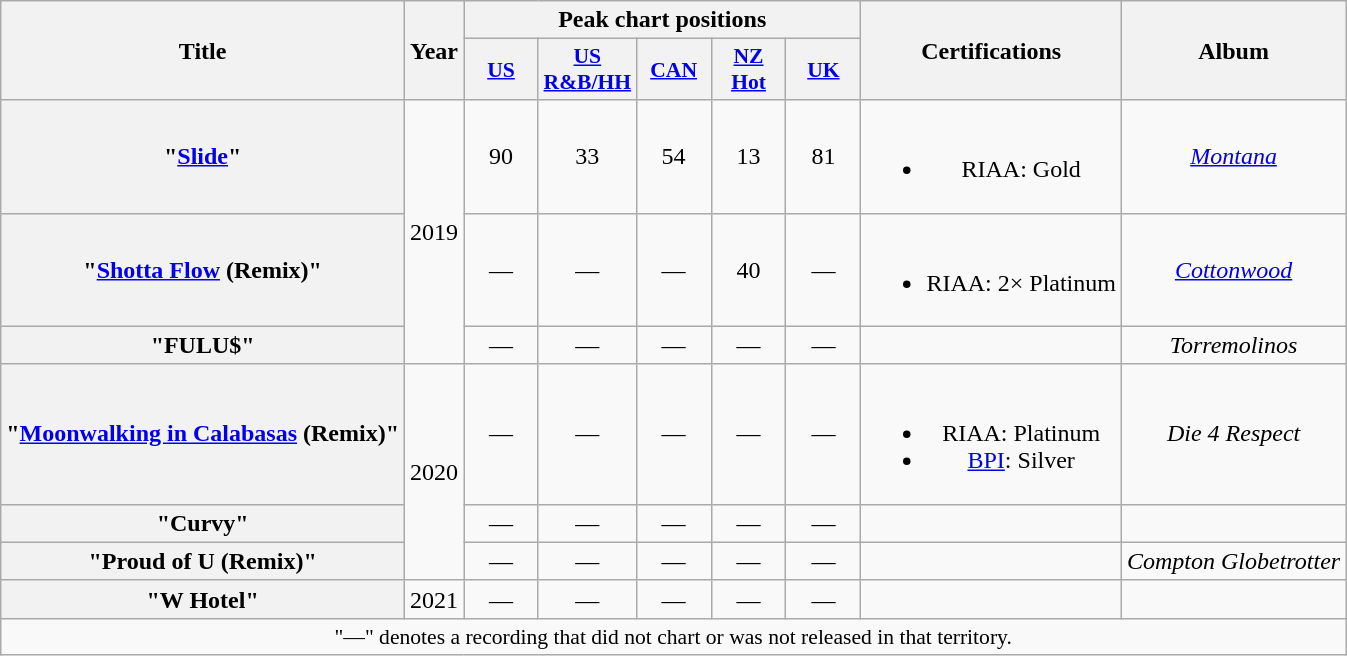<table class="wikitable plainrowheaders" style="text-align:center">
<tr>
<th rowspan="2">Title</th>
<th rowspan="2">Year</th>
<th colspan="5">Peak chart positions</th>
<th rowspan="2">Certifications</th>
<th rowspan="2">Album</th>
</tr>
<tr>
<th style="width:3em; font-size:90%"><a href='#'>US</a><br></th>
<th style="width:3em; font-size:90%"><a href='#'>US<br>R&B/HH</a><br></th>
<th style="width:3em; font-size:90%"><a href='#'>CAN</a><br></th>
<th style="width:3em; font-size:90%"><a href='#'>NZ<br>Hot</a></th>
<th style="width:3em; font-size:90%"><a href='#'>UK</a><br></th>
</tr>
<tr>
<th scope="row">"<a href='#'>Slide</a>"<br></th>
<td rowspan="3">2019</td>
<td>90</td>
<td>33</td>
<td>54</td>
<td>13</td>
<td>81</td>
<td><br><ul><li>RIAA: Gold</li></ul></td>
<td><em><a href='#'>Montana</a></em></td>
</tr>
<tr>
<th scope="row">"<a href='#'>Shotta Flow</a> (Remix)"<br></th>
<td>—</td>
<td>—</td>
<td>—</td>
<td>40</td>
<td>—</td>
<td><br><ul><li>RIAA: 2× Platinum</li></ul></td>
<td><a href='#'><em>Cottonwood</em></a></td>
</tr>
<tr>
<th scope="row">"FULU$"<br></th>
<td>—</td>
<td>—</td>
<td>—</td>
<td>—</td>
<td>—</td>
<td></td>
<td><em>Torremolinos</em></td>
</tr>
<tr>
<th scope="row">"<a href='#'>Moonwalking in Calabasas</a> (Remix)"<br></th>
<td rowspan="3">2020</td>
<td>—</td>
<td>—</td>
<td>—</td>
<td>—</td>
<td>—</td>
<td><br><ul><li>RIAA: Platinum</li><li><a href='#'>BPI</a>: Silver</li></ul></td>
<td><em>Die 4 Respect</em></td>
</tr>
<tr>
<th scope="row">"Curvy"<br></th>
<td>—</td>
<td>—</td>
<td>—</td>
<td>—</td>
<td>—</td>
<td></td>
<td></td>
</tr>
<tr>
<th scope="row">"Proud of U (Remix)"<br></th>
<td>—</td>
<td>—</td>
<td>—</td>
<td>—</td>
<td>—</td>
<td></td>
<td><em>Compton Globetrotter</em></td>
</tr>
<tr>
<th scope="row">"W Hotel"<br></th>
<td>2021</td>
<td>—</td>
<td>—</td>
<td>—</td>
<td>—</td>
<td>—</td>
<td></td>
<td></td>
</tr>
<tr>
<td colspan="9" style="font-size:90%">"—" denotes a recording that did not chart or was not released in that territory.</td>
</tr>
</table>
